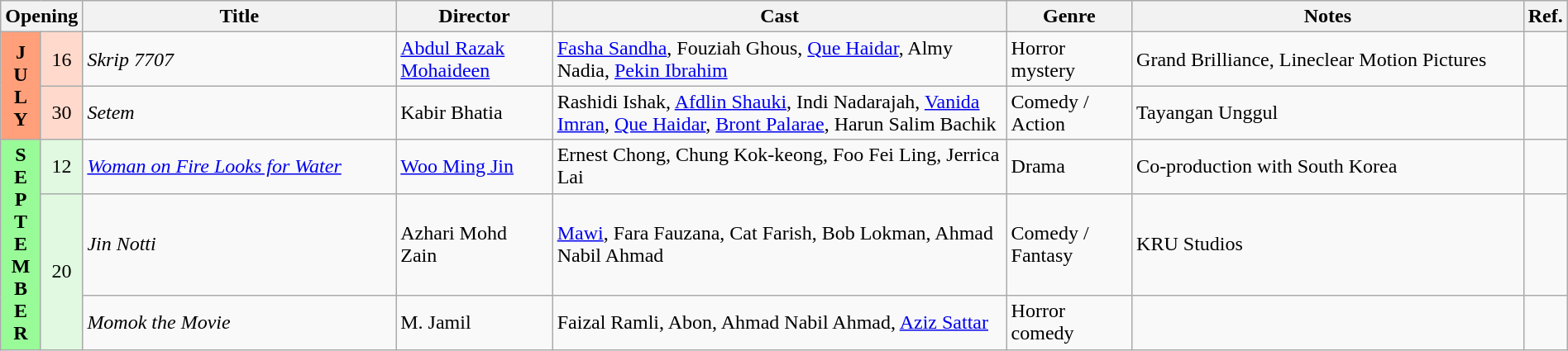<table class="wikitable" width="100%">
<tr>
<th colspan="2">Opening</th>
<th style="width:20%;">Title</th>
<th style="width:10%;">Director</th>
<th>Cast</th>
<th style="width:8%">Genre</th>
<th style="width:25%">Notes</th>
<th>Ref.</th>
</tr>
<tr>
<th rowspan="2" style="text-align:center; background:#ffa07a;">J<br>U<br>L<br>Y</th>
<td rowspan="1" style="text-align:center; background:#ffdacc;">16</td>
<td><em>Skrip 7707</em></td>
<td><a href='#'>Abdul Razak Mohaideen</a></td>
<td><a href='#'>Fasha Sandha</a>, Fouziah Ghous, <a href='#'>Que Haidar</a>, Almy Nadia, <a href='#'>Pekin Ibrahim</a></td>
<td>Horror mystery</td>
<td>Grand Brilliance, Lineclear Motion Pictures</td>
<td></td>
</tr>
<tr>
<td rowspan="1" style="text-align:center; background:#ffdacc;">30</td>
<td><em>Setem</em></td>
<td>Kabir Bhatia</td>
<td>Rashidi Ishak, <a href='#'>Afdlin Shauki</a>, Indi Nadarajah, <a href='#'>Vanida Imran</a>, <a href='#'>Que Haidar</a>, <a href='#'>Bront Palarae</a>, Harun Salim Bachik</td>
<td>Comedy / Action</td>
<td>Tayangan Unggul</td>
<td></td>
</tr>
<tr>
<th rowspan="3" style="text-align:center; background:#98fb98;">S<br>E<br>P<br>T<br>E<br>M<br>B<br>E<br>R</th>
<td style="text-align:center; background:#e0f9e0;">12</td>
<td><em><a href='#'>Woman on Fire Looks for Water</a></em></td>
<td><a href='#'>Woo Ming Jin</a></td>
<td>Ernest Chong, Chung Kok-keong, Foo Fei Ling, Jerrica Lai</td>
<td>Drama</td>
<td>Co-production with South Korea</td>
<td></td>
</tr>
<tr>
<td rowspan="2" style="text-align:center; background:#e0f9e0;">20</td>
<td><em>Jin Notti</em></td>
<td>Azhari Mohd Zain</td>
<td><a href='#'>Mawi</a>, Fara Fauzana, Cat Farish, Bob Lokman, Ahmad Nabil Ahmad</td>
<td>Comedy / Fantasy</td>
<td>KRU Studios</td>
<td></td>
</tr>
<tr>
<td><em>Momok the Movie</em></td>
<td>M. Jamil</td>
<td>Faizal Ramli, Abon, Ahmad Nabil Ahmad, <a href='#'>Aziz Sattar</a></td>
<td>Horror comedy</td>
<td></td>
<td></td>
</tr>
</table>
